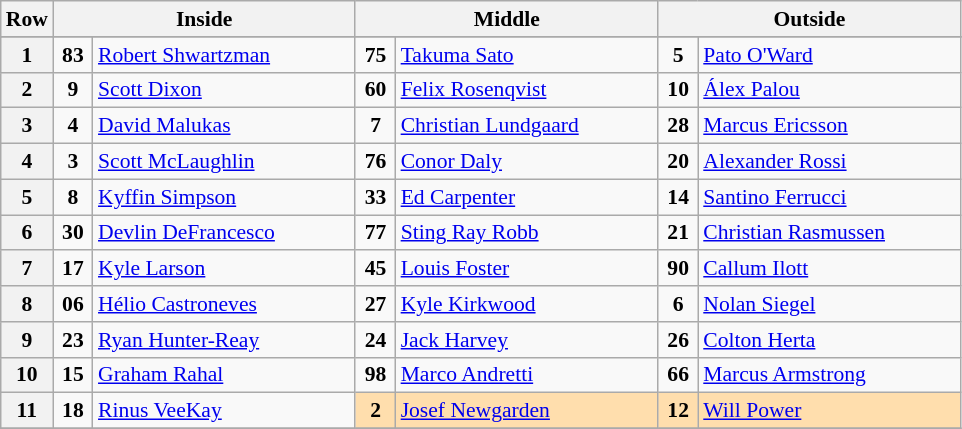<table class="wikitable" style="font-size: 90%;">
<tr>
<th>Row</th>
<th colspan=2 width="195">Inside</th>
<th colspan=2 width="195">Middle</th>
<th colspan=2 width="195">Outside</th>
</tr>
<tr>
</tr>
<tr>
<th>1</th>
<td align="center" width="20"><strong>83</strong></td>
<td> <a href='#'>Robert Shwartzman</a> </td>
<td align="center" width="20"><strong>75</strong></td>
<td> <a href='#'>Takuma Sato</a> </td>
<td align="center" width="20"><strong>5</strong></td>
<td> <a href='#'>Pato O'Ward</a></td>
</tr>
<tr>
<th>2</th>
<td align="center" width="20"><strong>9</strong></td>
<td> <a href='#'>Scott Dixon</a> </td>
<td align="center" width="20"><strong>60</strong></td>
<td> <a href='#'>Felix Rosenqvist</a></td>
<td align="center" width="20"><strong>10</strong></td>
<td> <a href='#'>Álex Palou</a></td>
</tr>
<tr>
<th>3</th>
<td align="center" width="20"><strong>4</strong></td>
<td> <a href='#'>David Malukas</a></td>
<td align="center" width="20"><strong>7</strong></td>
<td> <a href='#'>Christian Lundgaard</a></td>
<td align="center" width="20"><strong>28</strong></td>
<td> <a href='#'>Marcus Ericsson</a> </td>
</tr>
<tr>
<th>4</th>
<td align="center" width="20"><strong>3</strong></td>
<td> <a href='#'>Scott McLaughlin</a></td>
<td align="center" width="20"><strong>76</strong></td>
<td> <a href='#'>Conor Daly</a></td>
<td align="center" width="20"><strong>20</strong></td>
<td> <a href='#'>Alexander Rossi</a> </td>
</tr>
<tr>
<th>5</th>
<td align="center" width="20"><strong>8</strong></td>
<td> <a href='#'>Kyffin Simpson</a></td>
<td align="center" width="20"><strong>33</strong></td>
<td> <a href='#'>Ed Carpenter</a></td>
<td align="center" width="20"><strong>14</strong></td>
<td> <a href='#'>Santino Ferrucci</a></td>
</tr>
<tr>
<th>6</th>
<td align="center" width="20"><strong>30</strong></td>
<td> <a href='#'>Devlin DeFrancesco</a></td>
<td align="center" width="20"><strong>77</strong></td>
<td> <a href='#'>Sting Ray Robb</a></td>
<td align="center" width="20"><strong>21</strong></td>
<td> <a href='#'>Christian Rasmussen</a></td>
</tr>
<tr>
<th>7</th>
<td align="center" width="20"><strong>17</strong></td>
<td> <a href='#'>Kyle Larson</a></td>
<td align="center" width="20"><strong>45</strong></td>
<td> <a href='#'>Louis Foster</a> </td>
<td align="center" width="20"><strong>90</strong></td>
<td> <a href='#'>Callum Ilott</a></td>
</tr>
<tr>
<th>8</th>
<td align="center" width="20"><strong>06</strong></td>
<td> <a href='#'>Hélio Castroneves</a> </td>
<td align="center" width="20"><strong>27</strong></td>
<td> <a href='#'>Kyle Kirkwood</a></td>
<td align="center" width="20"><strong>6</strong></td>
<td> <a href='#'>Nolan Siegel</a> </td>
</tr>
<tr>
<th>9</th>
<td align="center" width="20"><strong>23</strong></td>
<td> <a href='#'>Ryan Hunter-Reay</a> </td>
<td align="center" width="20"><strong>24</strong></td>
<td> <a href='#'>Jack Harvey</a></td>
<td align="center" width="20"><strong>26</strong></td>
<td> <a href='#'>Colton Herta</a></td>
</tr>
<tr>
<th>10</th>
<td align="center" width="20"><strong>15</strong></td>
<td> <a href='#'>Graham Rahal</a></td>
<td align="center" width="20"><strong>98</strong></td>
<td> <a href='#'>Marco Andretti</a></td>
<td align="center" width="20"><strong>66</strong></td>
<td> <a href='#'>Marcus Armstrong</a></td>
</tr>
<tr>
<th>11</th>
<td align="center" width="20"><strong>18</strong></td>
<td> <a href='#'>Rinus VeeKay</a></td>
<td style="background:NavajoWhite" align="center" width="20"><strong>2</strong></td>
<td style="background:NavajoWhite"> <a href='#'>Josef Newgarden</a> </td>
<td style="background:NavajoWhite" align="center" width="20"><strong>12</strong></td>
<td style="background:NavajoWhite"> <a href='#'>Will Power</a> </td>
</tr>
<tr>
</tr>
</table>
